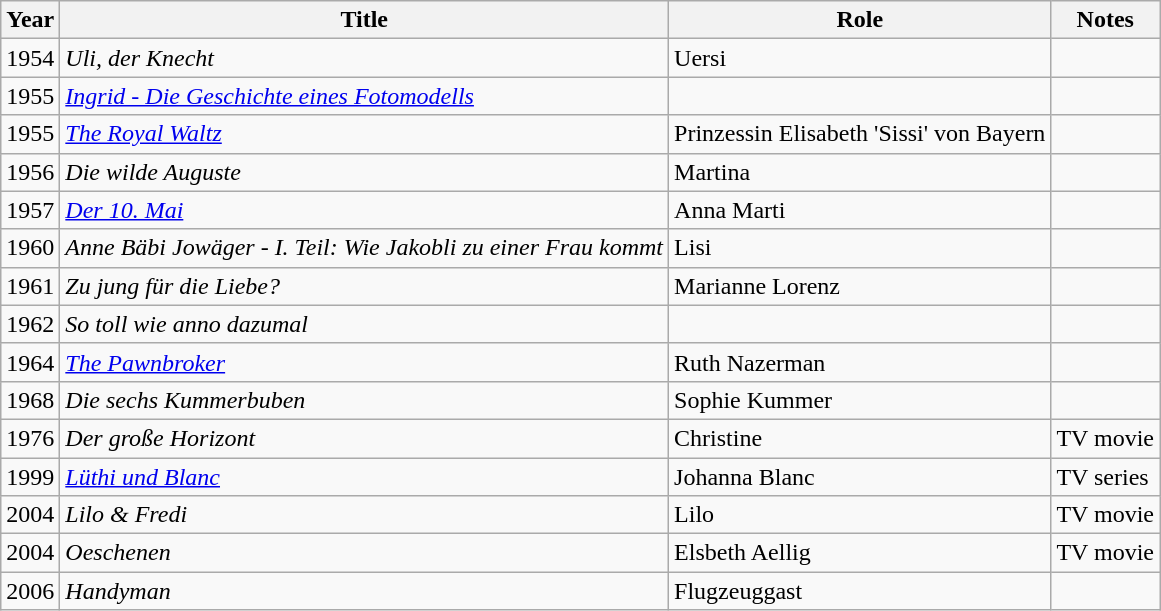<table class="wikitable">
<tr>
<th>Year</th>
<th>Title</th>
<th>Role</th>
<th>Notes</th>
</tr>
<tr>
<td>1954</td>
<td><em>Uli, der Knecht</em></td>
<td>Uersi</td>
<td></td>
</tr>
<tr>
<td>1955</td>
<td><em><a href='#'>Ingrid - Die Geschichte eines Fotomodells</a></em></td>
<td></td>
<td></td>
</tr>
<tr>
<td>1955</td>
<td><em><a href='#'>The Royal Waltz</a></em></td>
<td>Prinzessin Elisabeth 'Sissi' von Bayern</td>
<td></td>
</tr>
<tr>
<td>1956</td>
<td><em>Die wilde Auguste</em></td>
<td>Martina</td>
<td></td>
</tr>
<tr>
<td>1957</td>
<td><em><a href='#'>Der 10. Mai</a></em></td>
<td>Anna Marti</td>
<td></td>
</tr>
<tr>
<td>1960</td>
<td><em>Anne Bäbi Jowäger - I. Teil: Wie Jakobli zu einer Frau kommt</em></td>
<td>Lisi</td>
<td></td>
</tr>
<tr>
<td>1961</td>
<td><em>Zu jung für die Liebe?</em></td>
<td>Marianne Lorenz</td>
<td></td>
</tr>
<tr>
<td>1962</td>
<td><em>So toll wie anno dazumal</em></td>
<td></td>
<td></td>
</tr>
<tr>
<td>1964</td>
<td><em><a href='#'>The Pawnbroker</a></em></td>
<td>Ruth Nazerman</td>
<td></td>
</tr>
<tr>
<td>1968</td>
<td><em>Die sechs Kummerbuben</em></td>
<td>Sophie Kummer</td>
<td></td>
</tr>
<tr>
<td>1976</td>
<td><em>Der große Horizont</em></td>
<td>Christine</td>
<td>TV movie</td>
</tr>
<tr>
<td>1999</td>
<td><em><a href='#'>Lüthi und Blanc</a></em></td>
<td>Johanna Blanc</td>
<td>TV series</td>
</tr>
<tr>
<td>2004</td>
<td><em>Lilo & Fredi</em></td>
<td>Lilo</td>
<td>TV movie</td>
</tr>
<tr>
<td>2004</td>
<td><em>Oeschenen</em></td>
<td>Elsbeth Aellig</td>
<td>TV movie</td>
</tr>
<tr>
<td>2006</td>
<td><em>Handyman</em></td>
<td>Flugzeuggast</td>
<td></td>
</tr>
</table>
